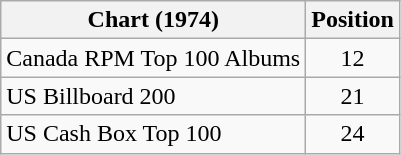<table class="wikitable">
<tr>
<th>Chart (1974)</th>
<th>Position</th>
</tr>
<tr>
<td>Canada RPM Top 100 Albums</td>
<td style="text-align:center;">12</td>
</tr>
<tr>
<td>US Billboard 200</td>
<td style="text-align:center;">21</td>
</tr>
<tr>
<td>US Cash Box Top 100</td>
<td style="text-align:center;">24</td>
</tr>
</table>
